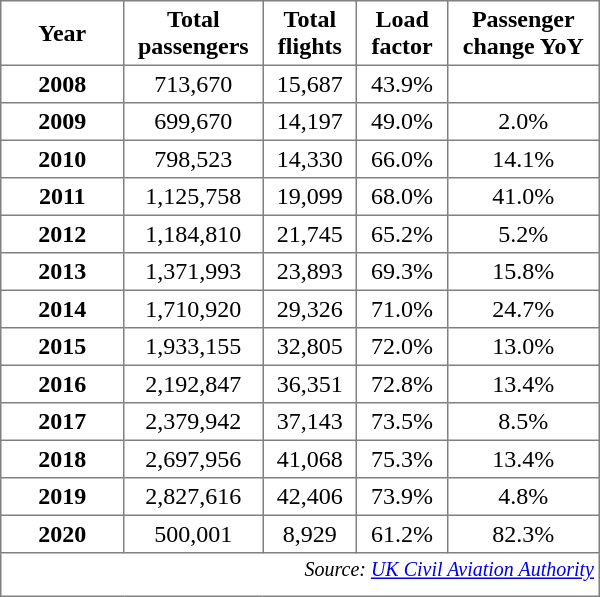<table class="toccolours" border="1" cellpadding="3" style="border-collapse:collapse;text-align:center; width:400px; margin:auto;">
<tr>
<th style="width:75px">Year</th>
<th>Total passengers</th>
<th>Total flights</th>
<th>Load factor</th>
<th>Passenger change YoY</th>
</tr>
<tr>
<th>2008</th>
<td>713,670</td>
<td>15,687</td>
<td>43.9%</td>
<td></td>
</tr>
<tr>
<th>2009</th>
<td>699,670</td>
<td>14,197</td>
<td>49.0%</td>
<td>2.0%</td>
</tr>
<tr>
<th>2010</th>
<td>798,523</td>
<td>14,330</td>
<td>66.0%</td>
<td>14.1%</td>
</tr>
<tr>
<th>2011</th>
<td>1,125,758</td>
<td>19,099</td>
<td>68.0%</td>
<td>41.0%</td>
</tr>
<tr>
<th>2012</th>
<td>1,184,810</td>
<td>21,745</td>
<td>65.2%</td>
<td>5.2%</td>
</tr>
<tr>
<th>2013</th>
<td>1,371,993</td>
<td>23,893</td>
<td>69.3%</td>
<td>15.8%</td>
</tr>
<tr>
<th>2014</th>
<td>1,710,920</td>
<td>29,326</td>
<td>71.0%</td>
<td>24.7%</td>
</tr>
<tr>
<th>2015</th>
<td>1,933,155</td>
<td>32,805</td>
<td>72.0%</td>
<td>13.0%</td>
</tr>
<tr>
<th>2016</th>
<td>2,192,847</td>
<td>36,351</td>
<td>72.8%</td>
<td>13.4%</td>
</tr>
<tr>
<th>2017</th>
<td>2,379,942</td>
<td>37,143</td>
<td>73.5%</td>
<td>8.5%</td>
</tr>
<tr>
<th>2018</th>
<td>2,697,956</td>
<td>41,068</td>
<td>75.3%</td>
<td>13.4%</td>
</tr>
<tr>
<th>2019</th>
<td>2,827,616</td>
<td>42,406</td>
<td>73.9%</td>
<td>4.8%</td>
</tr>
<tr>
<th>2020</th>
<td>500,001</td>
<td>8,929</td>
<td>61.2%</td>
<td>82.3%</td>
</tr>
<tr>
<td colspan="5" style="text-align:right;"><sup><em>Source: <a href='#'>UK Civil Aviation Authority</a></em> </sup></td>
</tr>
</table>
